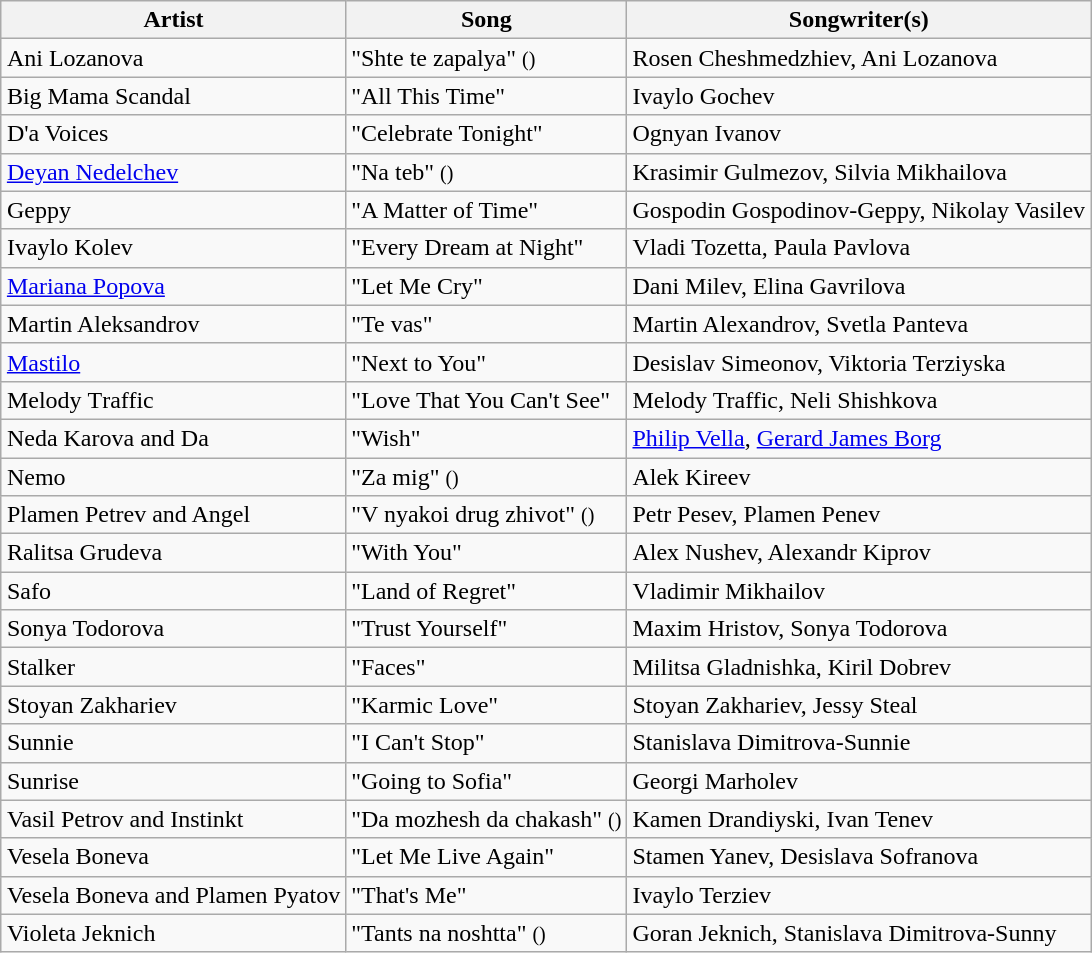<table class="sortable wikitable" style="margin: 1em auto 1em auto;">
<tr>
<th>Artist</th>
<th>Song</th>
<th>Songwriter(s)</th>
</tr>
<tr>
<td>Ani Lozanova</td>
<td>"Shte te zapalya" <small>()</small></td>
<td>Rosen Cheshmedzhiev, Ani Lozanova</td>
</tr>
<tr>
<td>Big Mama Scandal</td>
<td>"All This Time"</td>
<td>Ivaylo Gochev</td>
</tr>
<tr>
<td>D'a Voices</td>
<td>"Celebrate Tonight"</td>
<td>Ognyan Ivanov</td>
</tr>
<tr>
<td><a href='#'>Deyan Nedelchev</a></td>
<td>"Na teb" <small>()</small></td>
<td>Krasimir Gulmezov, Silvia Mikhailova</td>
</tr>
<tr>
<td>Geppy</td>
<td>"A Matter of Time"</td>
<td>Gospodin Gospodinov-Geppy, Nikolay Vasilev</td>
</tr>
<tr>
<td>Ivaylo Kolev</td>
<td>"Every Dream at Night"</td>
<td>Vladi Tozetta, Paula Pavlova</td>
</tr>
<tr>
<td><a href='#'>Mariana Popova</a></td>
<td>"Let Me Cry"</td>
<td>Dani Milev, Elina Gavrilova</td>
</tr>
<tr>
<td>Martin Aleksandrov</td>
<td>"Te vas"</td>
<td>Martin Alexandrov, Svetla Panteva</td>
</tr>
<tr>
<td><a href='#'>Mastilo</a></td>
<td>"Next to You"</td>
<td>Desislav Simeonov, Viktoria Terziyska</td>
</tr>
<tr>
<td>Melody Тraffic</td>
<td>"Love That You Can't See"</td>
<td>Melody Traffic, Neli Shishkova</td>
</tr>
<tr>
<td>Neda Karova and Da</td>
<td>"Wish"</td>
<td><a href='#'>Philip Vella</a>, <a href='#'>Gerard James Borg</a></td>
</tr>
<tr>
<td>Nemo</td>
<td>"Za mig" <small>()</small></td>
<td>Alek Kireev</td>
</tr>
<tr>
<td>Plamen Petrev and Angel</td>
<td>"V nyakoi drug zhivot" <small>()</small></td>
<td>Petr Pesev, Plamen Penev</td>
</tr>
<tr>
<td>Ralitsa Grudeva</td>
<td>"With You"</td>
<td>Alex Nushev, Alexandr Kiprov</td>
</tr>
<tr>
<td>Safo</td>
<td>"Land of Regret"</td>
<td>Vladimir Mikhailov</td>
</tr>
<tr>
<td>Sonya Todorova</td>
<td>"Trust Yourself"</td>
<td>Maxim Hristov, Sonya Todorova</td>
</tr>
<tr>
<td>Stalker</td>
<td>"Faces"</td>
<td>Militsa Gladnishka, Kiril Dobrev</td>
</tr>
<tr>
<td>Stoyan Zakhariev</td>
<td>"Karmic Love"</td>
<td>Stoyan Zakhariev, Jessy Steal</td>
</tr>
<tr>
<td>Sunnie</td>
<td>"I Can't Stop"</td>
<td>Stanislava Dimitrova-Sunnie</td>
</tr>
<tr>
<td>Sunrise</td>
<td>"Going to Sofia"</td>
<td>Georgi Marholev</td>
</tr>
<tr>
<td>Vasil Petrov and Instinkt</td>
<td>"Da mozhesh da chakash" <small>()</small></td>
<td>Kamen Drandiyski, Ivan Tenev</td>
</tr>
<tr>
<td>Vesela Boneva</td>
<td>"Let Me Live Again"</td>
<td>Stamen Yanev, Desislava Sofranova</td>
</tr>
<tr>
<td>Vesela Boneva and Plamen Pyatov</td>
<td>"That's Me"</td>
<td>Ivaylo Terziev</td>
</tr>
<tr>
<td>Violeta Jeknich</td>
<td>"Tants na noshtta" <small>()</small></td>
<td>Goran Jeknich, Stanislava Dimitrova-Sunny</td>
</tr>
</table>
